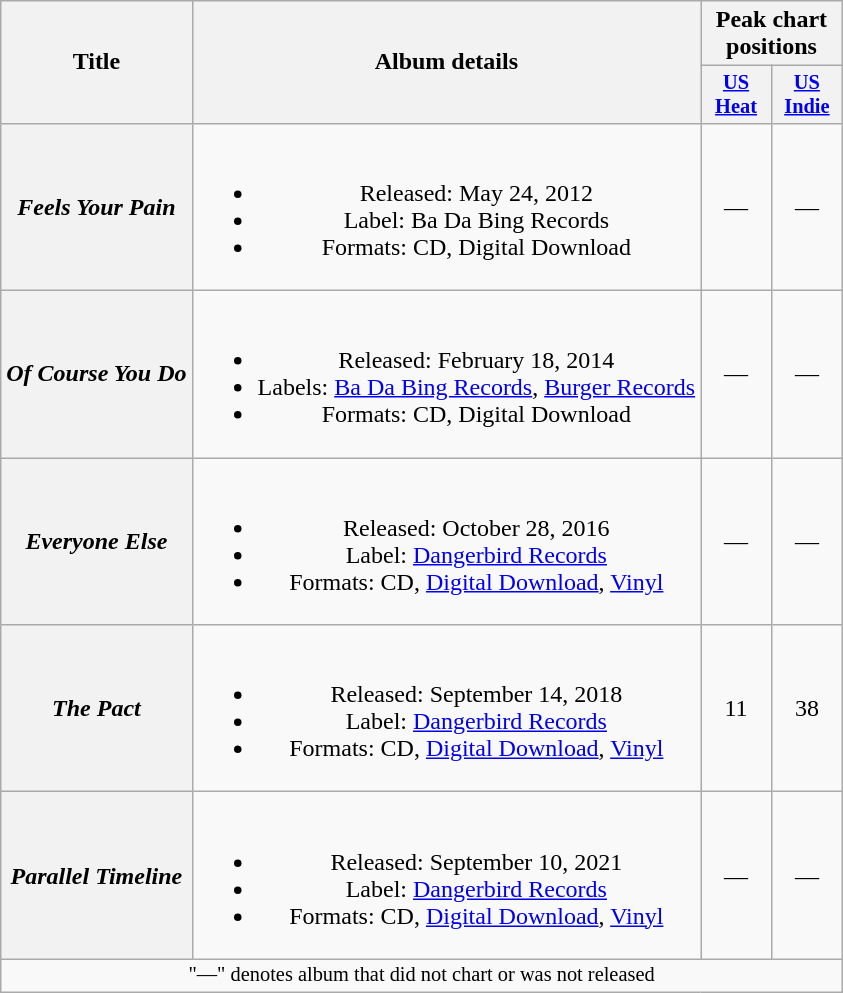<table class="wikitable plainrowheaders" style="text-align:center;">
<tr>
<th scope="col" rowspan="2">Title</th>
<th scope="col" rowspan="2">Album details</th>
<th scope="col" colspan="2">Peak chart positions</th>
</tr>
<tr>
<th scope="col" style="width:3em;font-size:85%;"><a href='#'>US<br>Heat</a><br></th>
<th scope="col" style="width:3em;font-size:85%;"><a href='#'>US<br>Indie</a><br></th>
</tr>
<tr>
<th scope="row"><em>Feels Your Pain</em></th>
<td><br><ul><li>Released: May 24, 2012</li><li>Label: Ba Da Bing Records</li><li>Formats: CD, Digital Download</li></ul></td>
<td>—</td>
<td>—</td>
</tr>
<tr>
<th scope="row"><em>Of Course You Do</em></th>
<td><br><ul><li>Released: February 18, 2014</li><li>Labels: <a href='#'>Ba Da Bing Records</a>, <a href='#'>Burger Records</a></li><li>Formats: CD, Digital Download</li></ul></td>
<td>—</td>
<td>—</td>
</tr>
<tr>
<th scope="row"><em>Everyone Else</em></th>
<td><br><ul><li>Released: October 28, 2016</li><li>Label: <a href='#'>Dangerbird Records</a></li><li>Formats: CD, <a href='#'>Digital Download</a>, <a href='#'>Vinyl</a></li></ul></td>
<td>—</td>
<td>—</td>
</tr>
<tr>
<th scope="row"><em>The Pact</em></th>
<td><br><ul><li>Released: September 14, 2018</li><li>Label: <a href='#'>Dangerbird Records</a></li><li>Formats: CD, <a href='#'>Digital Download</a>, <a href='#'>Vinyl</a></li></ul></td>
<td>11</td>
<td>38</td>
</tr>
<tr>
<th scope="row"><em>Parallel Timeline</em></th>
<td><br><ul><li>Released: September 10, 2021</li><li>Label: <a href='#'>Dangerbird Records</a></li><li>Formats: CD, <a href='#'>Digital Download</a>, <a href='#'>Vinyl</a></li></ul></td>
<td>—</td>
<td>—</td>
</tr>
<tr>
<td colspan="7" style="text-align:center; font-size:85%;">"—" denotes album that did not chart or was not released</td>
</tr>
</table>
